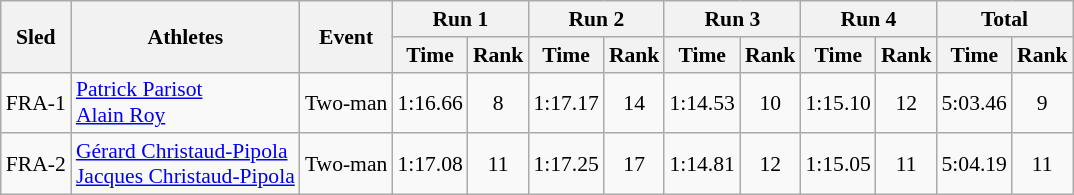<table class="wikitable" border="1" style="font-size:90%">
<tr>
<th rowspan="2">Sled</th>
<th rowspan="2">Athletes</th>
<th rowspan="2">Event</th>
<th colspan="2">Run 1</th>
<th colspan="2">Run 2</th>
<th colspan="2">Run 3</th>
<th colspan="2">Run 4</th>
<th colspan="2">Total</th>
</tr>
<tr>
<th>Time</th>
<th>Rank</th>
<th>Time</th>
<th>Rank</th>
<th>Time</th>
<th>Rank</th>
<th>Time</th>
<th>Rank</th>
<th>Time</th>
<th>Rank</th>
</tr>
<tr>
<td align="center">FRA-1</td>
<td><a href='#'>Patrick Parisot</a><br><a href='#'>Alain Roy</a></td>
<td>Two-man</td>
<td align="center">1:16.66</td>
<td align="center">8</td>
<td align="center">1:17.17</td>
<td align="center">14</td>
<td align="center">1:14.53</td>
<td align="center">10</td>
<td align="center">1:15.10</td>
<td align="center">12</td>
<td align="center">5:03.46</td>
<td align="center">9</td>
</tr>
<tr>
<td align="center">FRA-2</td>
<td><a href='#'>Gérard Christaud-Pipola</a><br><a href='#'>Jacques Christaud-Pipola</a></td>
<td>Two-man</td>
<td align="center">1:17.08</td>
<td align="center">11</td>
<td align="center">1:17.25</td>
<td align="center">17</td>
<td align="center">1:14.81</td>
<td align="center">12</td>
<td align="center">1:15.05</td>
<td align="center">11</td>
<td align="center">5:04.19</td>
<td align="center">11</td>
</tr>
</table>
